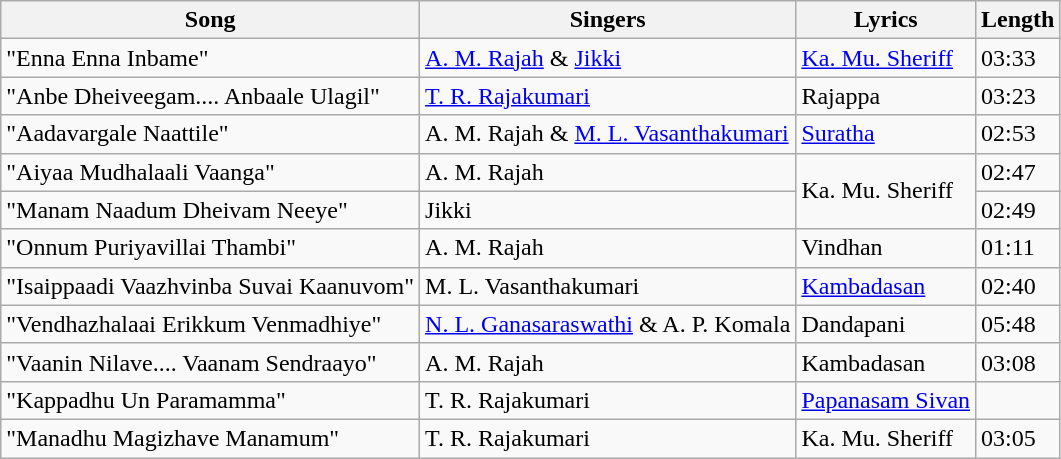<table class="wikitable">
<tr>
<th>Song</th>
<th>Singers</th>
<th>Lyrics</th>
<th>Length</th>
</tr>
<tr>
<td>"Enna Enna Inbame"</td>
<td><a href='#'>A. M. Rajah</a> & <a href='#'>Jikki</a></td>
<td><a href='#'>Ka. Mu. Sheriff</a></td>
<td>03:33</td>
</tr>
<tr>
<td>"Anbe Dheiveegam.... Anbaale Ulagil"</td>
<td><a href='#'>T. R. Rajakumari</a></td>
<td>Rajappa</td>
<td>03:23</td>
</tr>
<tr>
<td>"Aadavargale Naattile"</td>
<td>A. M. Rajah & <a href='#'>M. L. Vasanthakumari</a></td>
<td><a href='#'>Suratha</a></td>
<td>02:53</td>
</tr>
<tr>
<td>"Aiyaa Mudhalaali Vaanga"</td>
<td>A. M. Rajah</td>
<td rowspan="2">Ka. Mu. Sheriff</td>
<td>02:47</td>
</tr>
<tr>
<td>"Manam Naadum Dheivam Neeye"</td>
<td>Jikki</td>
<td>02:49</td>
</tr>
<tr>
<td>"Onnum Puriyavillai Thambi"</td>
<td>A. M. Rajah</td>
<td>Vindhan</td>
<td>01:11</td>
</tr>
<tr>
<td>"Isaippaadi Vaazhvinba Suvai Kaanuvom"</td>
<td>M. L. Vasanthakumari</td>
<td><a href='#'>Kambadasan</a></td>
<td>02:40</td>
</tr>
<tr>
<td>"Vendhazhalaai Erikkum Venmadhiye"</td>
<td><a href='#'>N. L. Ganasaraswathi</a> & A. P. Komala</td>
<td>Dandapani</td>
<td>05:48</td>
</tr>
<tr>
<td>"Vaanin Nilave.... Vaanam Sendraayo"</td>
<td>A. M. Rajah</td>
<td>Kambadasan</td>
<td>03:08</td>
</tr>
<tr>
<td>"Kappadhu Un Paramamma"</td>
<td>T. R. Rajakumari</td>
<td><a href='#'>Papanasam Sivan</a></td>
<td></td>
</tr>
<tr>
<td>"Manadhu Magizhave Manamum"</td>
<td>T. R. Rajakumari</td>
<td>Ka. Mu. Sheriff</td>
<td>03:05</td>
</tr>
</table>
